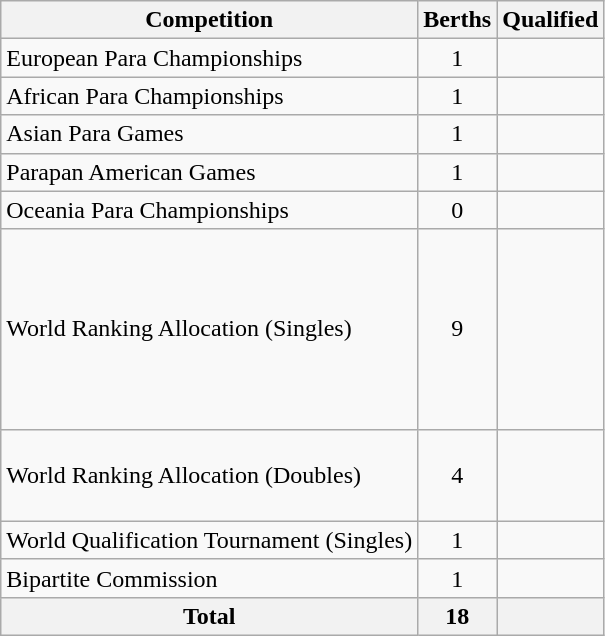<table class="wikitable">
<tr>
<th>Competition</th>
<th>Berths</th>
<th>Qualified</th>
</tr>
<tr>
<td>European Para Championships</td>
<td align=center>1</td>
<td></td>
</tr>
<tr>
<td>African Para Championships</td>
<td align=center>1</td>
<td></td>
</tr>
<tr>
<td>Asian Para Games</td>
<td align=center>1</td>
<td></td>
</tr>
<tr>
<td>Parapan American Games</td>
<td align=center>1</td>
<td></td>
</tr>
<tr>
<td>Oceania Para Championships</td>
<td align=center>0</td>
<td></td>
</tr>
<tr>
<td>World Ranking Allocation (Singles)</td>
<td align=center>9</td>
<td><br><br><br><br><br><br><br></td>
</tr>
<tr>
<td>World Ranking Allocation (Doubles)</td>
<td align=center>4</td>
<td><br><br><br></td>
</tr>
<tr>
<td>World Qualification Tournament (Singles)</td>
<td align=center>1</td>
<td></td>
</tr>
<tr>
<td>Bipartite Commission</td>
<td align=center>1</td>
<td></td>
</tr>
<tr>
<th>Total</th>
<th align="center">18</th>
<th></th>
</tr>
</table>
